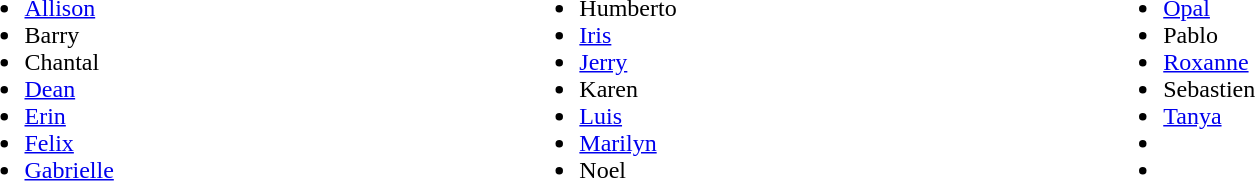<table width=90%>
<tr>
<td><br><ul><li><a href='#'>Allison</a></li><li>Barry</li><li>Chantal</li><li><a href='#'>Dean</a></li><li><a href='#'>Erin</a></li><li><a href='#'>Felix</a></li><li><a href='#'>Gabrielle</a></li></ul></td>
<td><br><ul><li>Humberto</li><li><a href='#'>Iris</a></li><li><a href='#'>Jerry</a></li><li>Karen</li><li><a href='#'>Luis</a></li><li><a href='#'>Marilyn</a></li><li>Noel</li></ul></td>
<td><br><ul><li><a href='#'>Opal</a></li><li>Pablo</li><li><a href='#'>Roxanne</a></li><li>Sebastien</li><li><a href='#'>Tanya</a></li><li></li><li></li></ul></td>
</tr>
</table>
